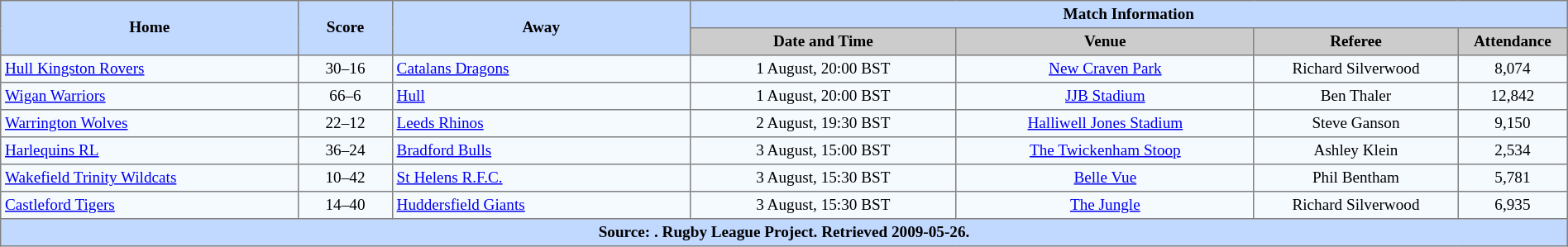<table border="1" cellpadding="3" cellspacing="0" style="border-collapse:collapse; font-size:80%; text-align:center; width:100%;">
<tr style="background:#c1d8ff;">
<th rowspan="2" style="width:19%;">Home</th>
<th rowspan="2" style="width:6%;">Score</th>
<th rowspan="2" style="width:19%;">Away</th>
<th colspan=6>Match Information</th>
</tr>
<tr style="background:#ccc;">
<th width=17%>Date and Time</th>
<th width=19%>Venue</th>
<th width=13%>Referee</th>
<th width=7%>Attendance</th>
</tr>
<tr style="background:#f5faff;">
<td align=left> <a href='#'>Hull Kingston Rovers</a></td>
<td>30–16</td>
<td align=left> <a href='#'>Catalans Dragons</a></td>
<td>1 August, 20:00 BST</td>
<td><a href='#'>New Craven Park</a></td>
<td>Richard Silverwood</td>
<td>8,074</td>
</tr>
<tr style="background:#f5faff;">
<td align=left> <a href='#'>Wigan Warriors</a></td>
<td>66–6</td>
<td align=left> <a href='#'>Hull</a></td>
<td>1 August, 20:00 BST</td>
<td><a href='#'>JJB Stadium</a></td>
<td>Ben Thaler</td>
<td>12,842</td>
</tr>
<tr style="background:#f5faff;">
<td align=left> <a href='#'>Warrington Wolves</a></td>
<td>22–12</td>
<td align=left> <a href='#'>Leeds Rhinos</a></td>
<td>2 August, 19:30 BST</td>
<td><a href='#'>Halliwell Jones Stadium</a></td>
<td>Steve Ganson</td>
<td>9,150</td>
</tr>
<tr style="background:#f5faff;">
<td align=left> <a href='#'>Harlequins RL</a></td>
<td>36–24</td>
<td align=left> <a href='#'>Bradford Bulls</a></td>
<td>3 August, 15:00 BST</td>
<td><a href='#'>The Twickenham Stoop</a></td>
<td>Ashley Klein</td>
<td>2,534</td>
</tr>
<tr style="background:#f5faff;">
<td align=left> <a href='#'>Wakefield Trinity Wildcats</a></td>
<td>10–42</td>
<td align=left> <a href='#'>St Helens R.F.C.</a></td>
<td>3 August, 15:30 BST</td>
<td><a href='#'>Belle Vue</a></td>
<td>Phil Bentham</td>
<td>5,781</td>
</tr>
<tr style="background:#f5faff;">
<td align=left> <a href='#'>Castleford Tigers</a></td>
<td>14–40</td>
<td align=left> <a href='#'>Huddersfield Giants</a></td>
<td>3 August, 15:30 BST</td>
<td><a href='#'>The Jungle</a></td>
<td>Richard Silverwood</td>
<td>6,935</td>
</tr>
<tr style="background:#c1d8ff;">
<th colspan=10>Source: . Rugby League Project. Retrieved 2009-05-26.</th>
</tr>
</table>
